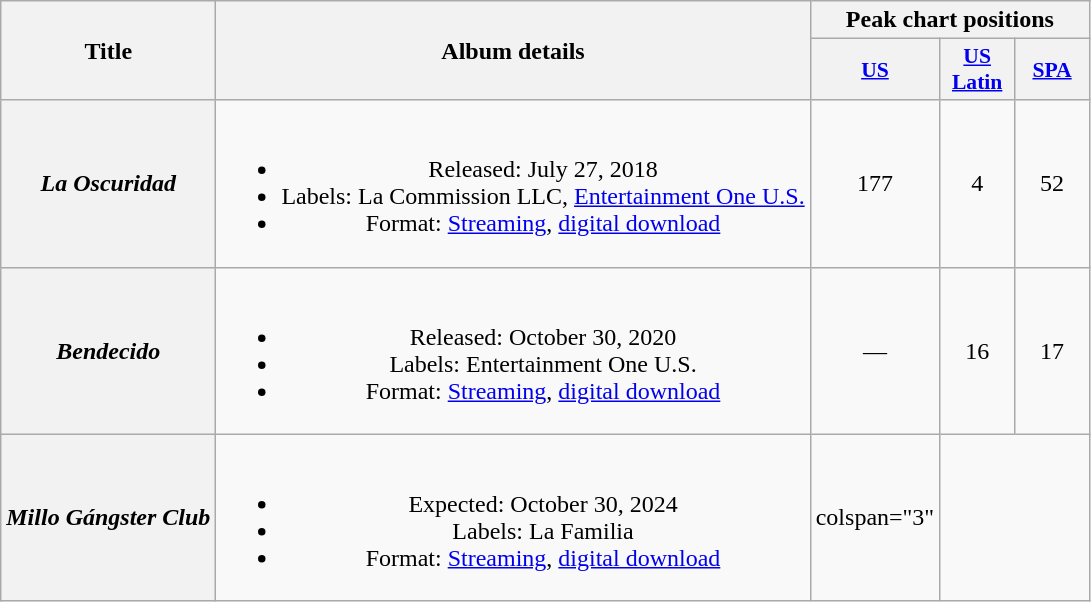<table class="wikitable plainrowheaders" style="text-align: center;">
<tr>
<th scope="col" rowspan="2">Title</th>
<th scope="col" rowspan="2">Album details</th>
<th scope="col" colspan="3">Peak chart positions</th>
</tr>
<tr>
<th scope="col" style="width:3em;font-size:90%;"><a href='#'>US</a><br></th>
<th scope="col" style="width:3em;font-size:90%;"><a href='#'>US<br>Latin</a><br></th>
<th scope="col" style="width:3em;font-size:90%;"><a href='#'>SPA</a><br></th>
</tr>
<tr>
<th scope="row"><em>La Oscuridad</em></th>
<td><br><ul><li>Released: July 27, 2018</li><li>Labels: La Commission LLC, <a href='#'>Entertainment One U.S.</a></li><li>Format: <a href='#'>Streaming</a>, <a href='#'>digital download</a></li></ul></td>
<td>177</td>
<td>4</td>
<td>52</td>
</tr>
<tr>
<th scope="row"><em>Bendecido</em></th>
<td><br><ul><li>Released: October 30, 2020</li><li>Labels: Entertainment One U.S.</li><li>Format: <a href='#'>Streaming</a>, <a href='#'>digital download</a></li></ul></td>
<td>—</td>
<td>16</td>
<td>17</td>
</tr>
<tr>
<th scope="row"><em>Millo Gángster Club</em></th>
<td><br><ul><li>Expected: October 30, 2024</li><li>Labels: La Familia</li><li>Format: <a href='#'>Streaming</a>, <a href='#'>digital download</a></li></ul></td>
<td>colspan="3" </td>
</tr>
</table>
